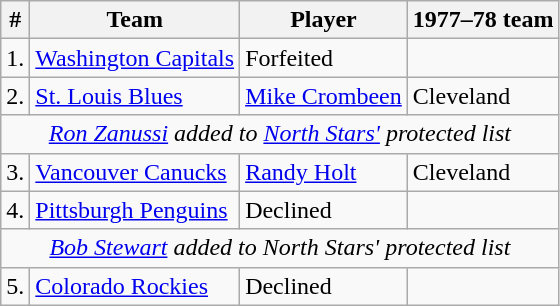<table class="wikitable">
<tr>
<th>#</th>
<th>Team</th>
<th>Player</th>
<th>1977–78 team</th>
</tr>
<tr>
<td>1.</td>
<td><a href='#'>Washington Capitals</a></td>
<td>Forfeited</td>
<td></td>
</tr>
<tr>
<td>2.</td>
<td><a href='#'>St. Louis Blues</a></td>
<td><a href='#'>Mike Crombeen</a></td>
<td>Cleveland</td>
</tr>
<tr align=center>
<td colspan="4"><em><a href='#'>Ron Zanussi</a> added to <a href='#'>North Stars'</a> protected list</em></td>
</tr>
<tr>
<td>3.</td>
<td><a href='#'>Vancouver Canucks</a></td>
<td><a href='#'>Randy Holt</a></td>
<td>Cleveland</td>
</tr>
<tr>
<td>4.</td>
<td><a href='#'>Pittsburgh Penguins</a></td>
<td>Declined</td>
<td></td>
</tr>
<tr align=center>
<td colspan="4"><em><a href='#'>Bob Stewart</a> added to North Stars' protected list</em></td>
</tr>
<tr>
<td>5.</td>
<td><a href='#'>Colorado Rockies</a></td>
<td>Declined</td>
<td></td>
</tr>
</table>
